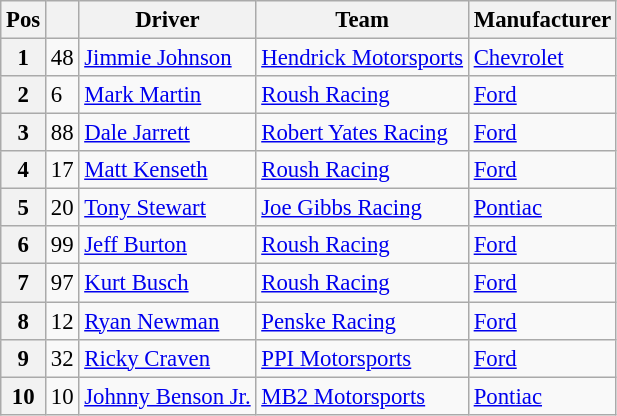<table class="wikitable" style="font-size:95%">
<tr>
<th>Pos</th>
<th></th>
<th>Driver</th>
<th>Team</th>
<th>Manufacturer</th>
</tr>
<tr>
<th>1</th>
<td>48</td>
<td><a href='#'>Jimmie Johnson</a></td>
<td><a href='#'>Hendrick Motorsports</a></td>
<td><a href='#'>Chevrolet</a></td>
</tr>
<tr>
<th>2</th>
<td>6</td>
<td><a href='#'>Mark Martin</a></td>
<td><a href='#'>Roush Racing</a></td>
<td><a href='#'>Ford</a></td>
</tr>
<tr>
<th>3</th>
<td>88</td>
<td><a href='#'>Dale Jarrett</a></td>
<td><a href='#'>Robert Yates Racing</a></td>
<td><a href='#'>Ford</a></td>
</tr>
<tr>
<th>4</th>
<td>17</td>
<td><a href='#'>Matt Kenseth</a></td>
<td><a href='#'>Roush Racing</a></td>
<td><a href='#'>Ford</a></td>
</tr>
<tr>
<th>5</th>
<td>20</td>
<td><a href='#'>Tony Stewart</a></td>
<td><a href='#'>Joe Gibbs Racing</a></td>
<td><a href='#'>Pontiac</a></td>
</tr>
<tr>
<th>6</th>
<td>99</td>
<td><a href='#'>Jeff Burton</a></td>
<td><a href='#'>Roush Racing</a></td>
<td><a href='#'>Ford</a></td>
</tr>
<tr>
<th>7</th>
<td>97</td>
<td><a href='#'>Kurt Busch</a></td>
<td><a href='#'>Roush Racing</a></td>
<td><a href='#'>Ford</a></td>
</tr>
<tr>
<th>8</th>
<td>12</td>
<td><a href='#'>Ryan Newman</a></td>
<td><a href='#'>Penske Racing</a></td>
<td><a href='#'>Ford</a></td>
</tr>
<tr>
<th>9</th>
<td>32</td>
<td><a href='#'>Ricky Craven</a></td>
<td><a href='#'>PPI Motorsports</a></td>
<td><a href='#'>Ford</a></td>
</tr>
<tr>
<th>10</th>
<td>10</td>
<td><a href='#'>Johnny Benson Jr.</a></td>
<td><a href='#'>MB2 Motorsports</a></td>
<td><a href='#'>Pontiac</a></td>
</tr>
</table>
